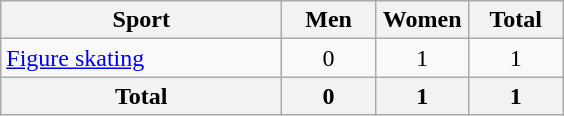<table class="wikitable sortable" style="text-align:center;">
<tr>
<th width=180>Sport</th>
<th width=55>Men</th>
<th width=55>Women</th>
<th width=55>Total</th>
</tr>
<tr>
<td align=left><a href='#'>Figure skating</a></td>
<td>0</td>
<td>1</td>
<td>1</td>
</tr>
<tr>
<th>Total</th>
<th>0</th>
<th>1</th>
<th>1</th>
</tr>
</table>
